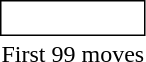<table style="display:inline; display:inline-table;">
<tr>
<td style="border: solid thin; padding: 2px;"><br></td>
</tr>
<tr>
<td style="text-align:center">First 99 moves</td>
</tr>
</table>
